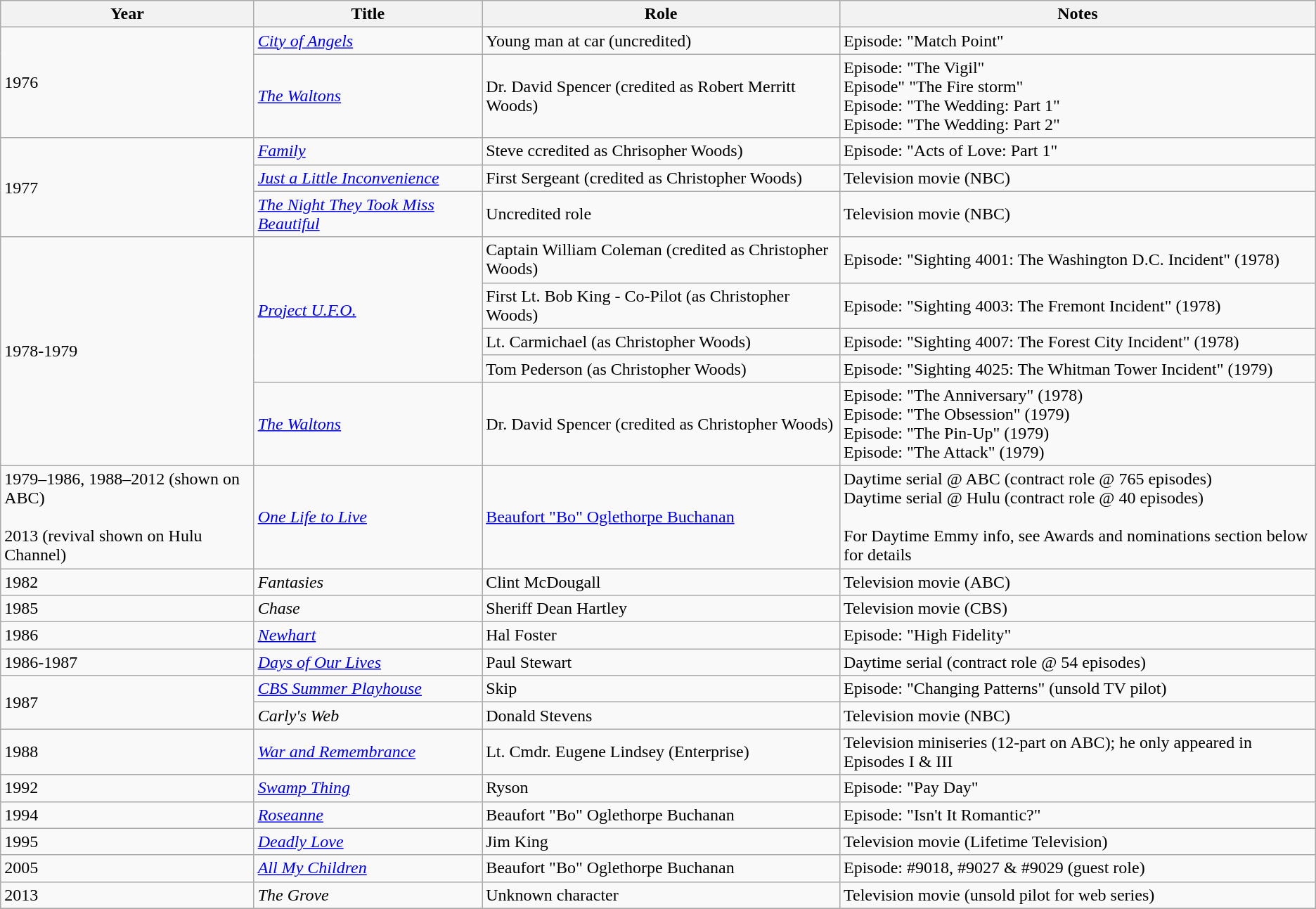<table class="wikitable">
<tr>
<th>Year</th>
<th>Title</th>
<th>Role</th>
<th>Notes</th>
</tr>
<tr>
<td rowspan=2>1976</td>
<td><em><a href='#'>City of Angels</a></em></td>
<td>Young man at car (uncredited)</td>
<td>Episode: "Match Point"</td>
</tr>
<tr>
<td><em><a href='#'>The Waltons</a></em></td>
<td>Dr. David Spencer (credited as Robert Merritt Woods)</td>
<td>Episode: "The Vigil"<br>Episode" "The Fire storm"<br>Episode: "The Wedding: Part 1"<br>Episode: "The Wedding: Part 2"</td>
</tr>
<tr>
<td rowspan=3>1977</td>
<td><em><a href='#'>Family</a></em></td>
<td>Steve ccredited as Chrisopher Woods)</td>
<td>Episode: "Acts of Love: Part 1"</td>
</tr>
<tr>
<td><em><a href='#'>Just a Little Inconvenience</a></em></td>
<td>First Sergeant (credited as Christopher Woods)</td>
<td>Television movie (NBC)</td>
</tr>
<tr>
<td><em><a href='#'>The Night They Took Miss Beautiful</a></em></td>
<td>Uncredited role</td>
<td>Television movie (NBC)</td>
</tr>
<tr>
<td rowspan=5>1978-1979</td>
<td rowspan=4><em><a href='#'>Project U.F.O.</a></em></td>
<td>Captain William Coleman (credited as Christopher Woods)</td>
<td>Episode: "Sighting 4001: The Washington D.C. Incident" (1978)</td>
</tr>
<tr>
<td>First Lt. Bob King - Co-Pilot (as Christopher Woods)</td>
<td>Episode: "Sighting 4003: The Fremont Incident" (1978)</td>
</tr>
<tr>
<td>Lt. Carmichael (as Christopher Woods)</td>
<td>Episode: "Sighting 4007: The Forest City Incident" (1978)</td>
</tr>
<tr>
<td>Tom Pederson (as Christopher Woods)</td>
<td>Episode: "Sighting 4025: The Whitman Tower Incident" (1979)</td>
</tr>
<tr>
<td><em><a href='#'>The Waltons</a></em></td>
<td>Dr. David Spencer (credited as Christopher Woods)</td>
<td>Episode: "The Anniversary" (1978)<br>Episode: "The Obsession" (1979)<br>Episode: "The Pin-Up" (1979)<br>Episode: "The Attack" (1979)</td>
</tr>
<tr>
<td>1979–1986, 1988–2012 (shown on ABC)<br><br>2013 (revival shown on Hulu Channel)</td>
<td><em><a href='#'>One Life to Live</a></em></td>
<td><a href='#'>Beaufort "Bo" Oglethorpe Buchanan</a></td>
<td>Daytime serial @ ABC (contract role @ 765 episodes)<br>Daytime serial @ Hulu (contract role @ 40 episodes)<br><br>For Daytime Emmy info, see Awards and nominations section below for details</td>
</tr>
<tr>
<td>1982</td>
<td><em>Fantasies</em></td>
<td>Clint McDougall</td>
<td>Television movie (ABC)</td>
</tr>
<tr>
<td>1985</td>
<td><em>Chase</em></td>
<td>Sheriff Dean Hartley</td>
<td>Television movie (CBS)</td>
</tr>
<tr>
<td>1986</td>
<td><em><a href='#'>Newhart</a></em></td>
<td>Hal Foster</td>
<td>Episode: "High Fidelity"</td>
</tr>
<tr>
<td>1986-1987</td>
<td><em><a href='#'>Days of Our Lives</a></em></td>
<td>Paul Stewart</td>
<td>Daytime serial (contract role @ 54 episodes)</td>
</tr>
<tr>
<td rowspan=2>1987</td>
<td><em><a href='#'>CBS Summer Playhouse</a></em></td>
<td>Skip</td>
<td>Episode: "Changing Patterns" (unsold TV pilot)</td>
</tr>
<tr>
<td><em>Carly's Web</em></td>
<td>Donald Stevens</td>
<td>Television movie (NBC)</td>
</tr>
<tr>
<td>1988</td>
<td><em><a href='#'>War and Remembrance</a></em></td>
<td>Lt. Cmdr. Eugene Lindsey (Enterprise)</td>
<td>Television miniseries (12-part on ABC); he only appeared in Episodes I & III</td>
</tr>
<tr>
<td>1992</td>
<td><em><a href='#'>Swamp Thing</a></em></td>
<td>Ryson</td>
<td>Episode: "Pay Day"</td>
</tr>
<tr>
<td>1994</td>
<td><em><a href='#'>Roseanne</a></em></td>
<td>Beaufort "Bo" Oglethorpe Buchanan</td>
<td>Episode: "Isn't It Romantic?"</td>
</tr>
<tr>
<td>1995</td>
<td><em><a href='#'>Deadly Love</a></em></td>
<td>Jim King</td>
<td>Television movie (Lifetime Television)</td>
</tr>
<tr>
<td>2005</td>
<td><em><a href='#'>All My Children</a></em></td>
<td>Beaufort "Bo" Oglethorpe Buchanan</td>
<td>Episode: #9018, #9027 & #9029 (guest role)</td>
</tr>
<tr>
<td>2013</td>
<td><em>The Grove</em></td>
<td>Unknown character</td>
<td>Television movie (unsold pilot for web series)</td>
</tr>
<tr>
</tr>
</table>
